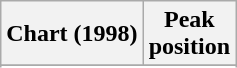<table class="wikitable sortable plainrowheaders" style="text-align:center">
<tr>
<th scope="col">Chart (1998)</th>
<th scope="col">Peak<br> position</th>
</tr>
<tr>
</tr>
<tr>
</tr>
</table>
